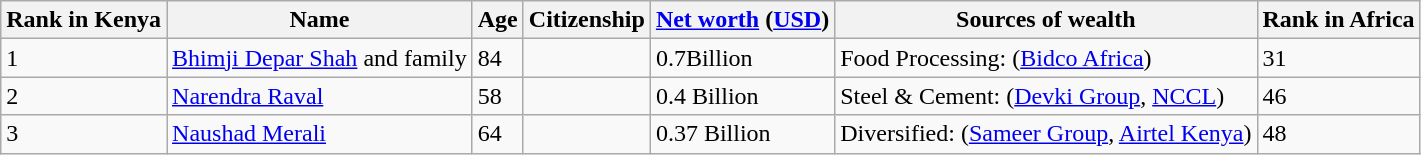<table class="wikitable">
<tr>
<th>Rank in Kenya</th>
<th>Name</th>
<th>Age</th>
<th>Citizenship</th>
<th><a href='#'>Net worth</a> (<a href='#'>USD</a>)</th>
<th>Sources of wealth</th>
<th>Rank in Africa</th>
</tr>
<tr>
<td>1</td>
<td><a href='#'>Bhimji Depar Shah</a> and family</td>
<td>84</td>
<td></td>
<td>0.7Billion </td>
<td>Food Processing: (<a href='#'>Bidco Africa</a>)</td>
<td>31</td>
</tr>
<tr>
<td>2</td>
<td><a href='#'>Narendra Raval</a></td>
<td>58</td>
<td></td>
<td>0.4 Billion</td>
<td>Steel & Cement: (<a href='#'>Devki Group</a>, <a href='#'>NCCL</a>)</td>
<td>46</td>
</tr>
<tr>
<td>3</td>
<td><a href='#'>Naushad Merali</a></td>
<td>64</td>
<td></td>
<td>0.37 Billion</td>
<td>Diversified: (<a href='#'>Sameer Group</a>, <a href='#'>Airtel Kenya</a>)</td>
<td>48</td>
</tr>
</table>
